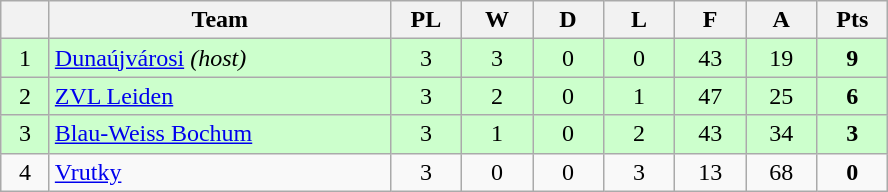<table class="wikitable" border="1" style="text-align:center">
<tr>
<th width=25></th>
<th width=220>Team</th>
<th width=40>PL</th>
<th width=40>W</th>
<th width=40>D</th>
<th width=40>L</th>
<th width=40>F</th>
<th width=40>A</th>
<th width=40>Pts</th>
</tr>
<tr style="background:#cfc;">
<td>1</td>
<td align=left> <a href='#'>Dunaújvárosi</a> <em>(host)</em></td>
<td>3</td>
<td>3</td>
<td>0</td>
<td>0</td>
<td>43</td>
<td>19</td>
<td><strong>9</strong></td>
</tr>
<tr style="background:#cfc;">
<td>2</td>
<td align=left> <a href='#'>ZVL Leiden</a></td>
<td>3</td>
<td>2</td>
<td>0</td>
<td>1</td>
<td>47</td>
<td>25</td>
<td><strong>6</strong></td>
</tr>
<tr style="background:#cfc;">
<td>3</td>
<td align=left> <a href='#'>Blau-Weiss Bochum</a></td>
<td>3</td>
<td>1</td>
<td>0</td>
<td>2</td>
<td>43</td>
<td>34</td>
<td><strong>3</strong></td>
</tr>
<tr>
<td>4</td>
<td align=left> <a href='#'>Vrutky</a></td>
<td>3</td>
<td>0</td>
<td>0</td>
<td>3</td>
<td>13</td>
<td>68</td>
<td><strong>0</strong></td>
</tr>
</table>
